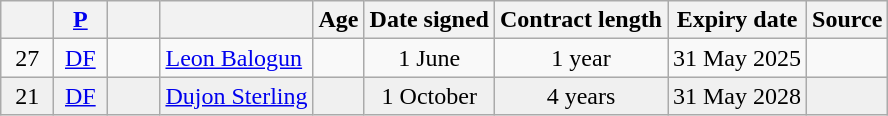<table class="wikitable sortable" style="text-align: center;">
<tr>
<th width=28><br></th>
<th width=28><a href='#'>P</a><br></th>
<th width=28><br></th>
<th><br></th>
<th>Age</th>
<th>Date signed</th>
<th>Contract length</th>
<th>Expiry date</th>
<th>Source</th>
</tr>
<tr>
<td>27</td>
<td><a href='#'>DF</a></td>
<td></td>
<td align=left><a href='#'>Leon Balogun</a></td>
<td></td>
<td>1 June</td>
<td>1 year</td>
<td>31 May 2025</td>
<td></td>
</tr>
<tr bgcolor = "#F0F0F0">
<td>21</td>
<td><a href='#'>DF</a></td>
<td></td>
<td align=left><a href='#'>Dujon Sterling</a></td>
<td></td>
<td>1 October</td>
<td>4 years</td>
<td>31 May 2028</td>
<td></td>
</tr>
</table>
